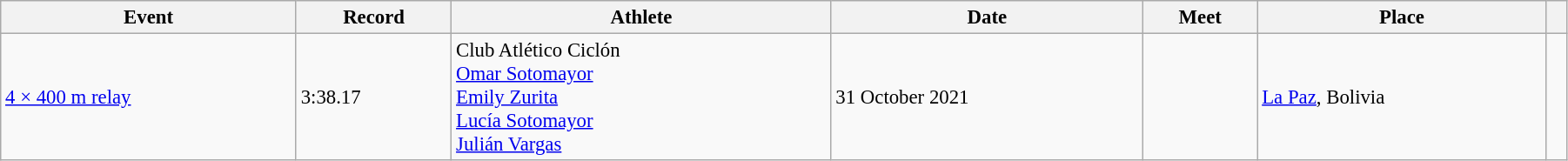<table class="wikitable" style="font-size: 95%; width: 95%;">
<tr>
<th>Event</th>
<th>Record</th>
<th>Athlete</th>
<th>Date</th>
<th>Meet</th>
<th>Place</th>
<th></th>
</tr>
<tr>
<td><a href='#'>4 × 400 m relay</a></td>
<td>3:38.17 </td>
<td>Club Atlético Ciclón<br><a href='#'>Omar Sotomayor</a><br><a href='#'>Emily Zurita</a><br><a href='#'>Lucía Sotomayor</a><br><a href='#'>Julián Vargas</a></td>
<td>31 October 2021</td>
<td></td>
<td><a href='#'>La Paz</a>, Bolivia</td>
<td></td>
</tr>
</table>
